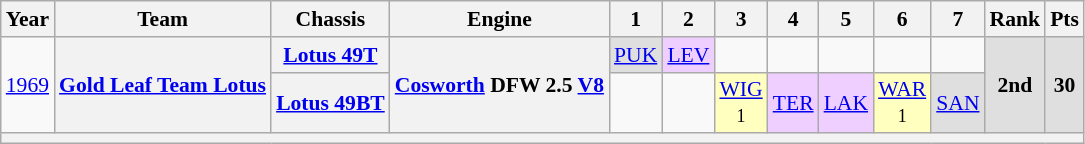<table class="wikitable" style="text-align:center; font-size:90%">
<tr>
<th>Year</th>
<th>Team</th>
<th>Chassis</th>
<th>Engine</th>
<th>1</th>
<th>2</th>
<th>3</th>
<th>4</th>
<th>5</th>
<th>6</th>
<th>7</th>
<th>Rank</th>
<th>Pts</th>
</tr>
<tr>
<td rowspan=2><a href='#'>1969</a></td>
<th rowspan=2><a href='#'>Gold Leaf Team Lotus</a></th>
<th><a href='#'>Lotus 49T</a></th>
<th rowspan=2><a href='#'>Cosworth</a> DFW 2.5 <a href='#'>V8</a></th>
<td style="background:#DFDFDF;"><a href='#'>PUK</a><br></td>
<td style="background:#EFCFFF;"><a href='#'>LEV</a><br></td>
<td></td>
<td></td>
<td></td>
<td></td>
<td></td>
<th rowspan=2 style="background:#DFDFDF;">2nd</th>
<th rowspan=2 style="background:#DFDFDF;">30</th>
</tr>
<tr>
<th><a href='#'>Lotus 49BT</a></th>
<td></td>
<td></td>
<td style="background:#ffffbf;"><a href='#'>WIG</a><br><small>1</small></td>
<td style="background:#EFCFFF;"><a href='#'>TER</a><br></td>
<td style="background:#EFCFFF;"><a href='#'>LAK</a><br></td>
<td style="background:#ffffbf;"><a href='#'>WAR</a><br><small>1</small></td>
<td style="background:#DFDFDF;"><a href='#'>SAN</a><br></td>
</tr>
<tr>
<th colspan="13"></th>
</tr>
</table>
